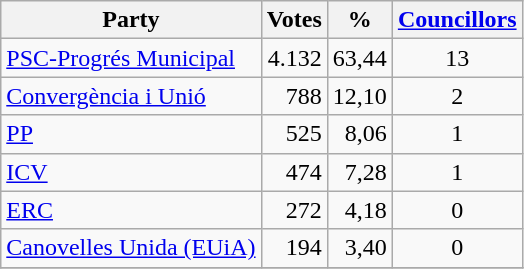<table class="wikitable" align="center">
<tr>
<th>Party</th>
<th>Votes</th>
<th>%</th>
<th><a href='#'>Councillors</a></th>
</tr>
<tr>
<td align="left"><a href='#'>PSC-Progrés Municipal</a></td>
<td align="right">4.132</td>
<td align="right">63,44</td>
<td align="center">13</td>
</tr>
<tr>
<td align="left"><a href='#'>Convergència i Unió</a></td>
<td align="right">788</td>
<td align="right">12,10</td>
<td align="center">2</td>
</tr>
<tr>
<td align="left"><a href='#'>PP</a></td>
<td align="right">525</td>
<td align="right">8,06</td>
<td align="center">1</td>
</tr>
<tr>
<td align="left"><a href='#'>ICV</a></td>
<td align="right">474</td>
<td align="right">7,28</td>
<td align="center">1</td>
</tr>
<tr>
<td align="left"><a href='#'>ERC</a></td>
<td align="right">272</td>
<td align="right">4,18</td>
<td align="center">0</td>
</tr>
<tr>
<td align="left"><a href='#'>Canovelles Unida (EUiA)</a></td>
<td align="right">194</td>
<td align="right">3,40</td>
<td align="center">0</td>
</tr>
<tr>
</tr>
</table>
